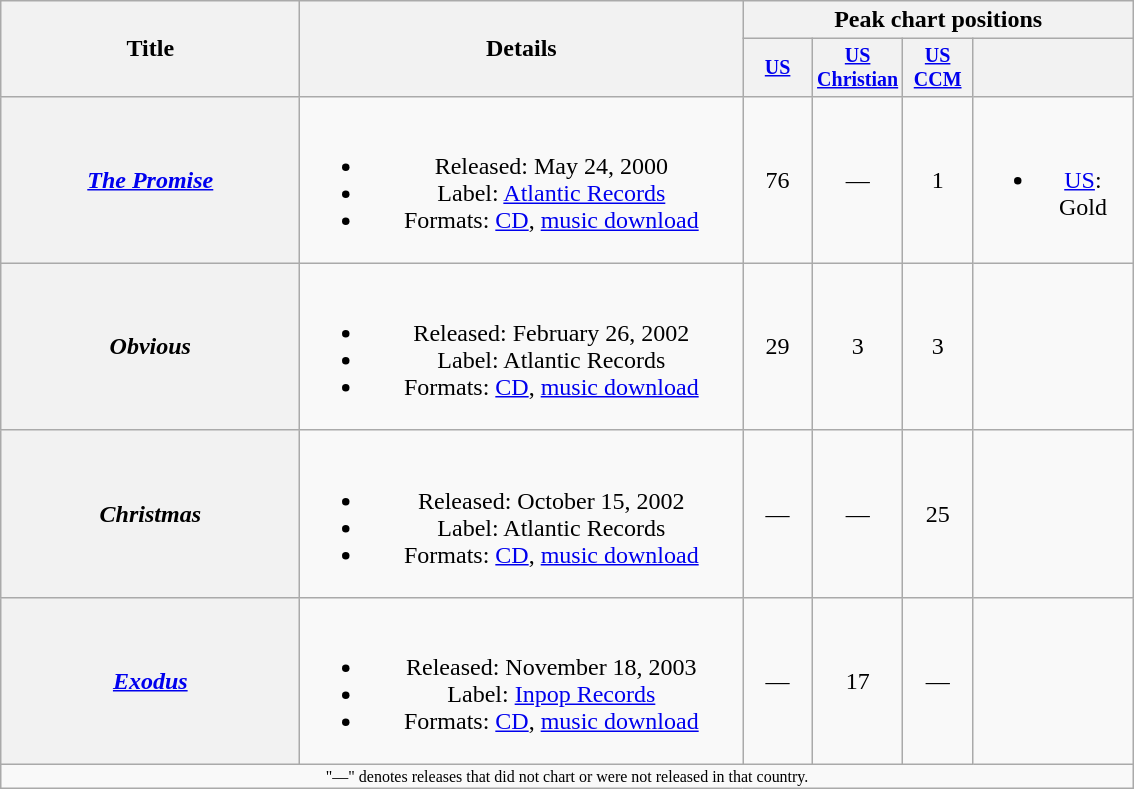<table class="wikitable plainrowheaders" style="text-align:center;">
<tr>
<th rowspan="2" style="width:12em;">Title</th>
<th rowspan="2" style="width:18em;">Details</th>
<th colspan="4">Peak chart positions</th>
</tr>
<tr style="font-size:smaller;">
<th width=40><a href='#'>US</a><br></th>
<th width=40><a href='#'>US<br>Christian</a><br></th>
<th width=40><a href='#'>US<br>CCM</a><br></th>
<th></th>
</tr>
<tr>
<th scope="row"><em><a href='#'>The Promise</a></em></th>
<td><br><ul><li>Released: May 24, 2000</li><li>Label: <a href='#'>Atlantic Records</a></li><li>Formats: <a href='#'>CD</a>, <a href='#'>music download</a></li></ul></td>
<td align=center>76</td>
<td align=center>—</td>
<td align=center>1</td>
<td width=100><br><ul><li><a href='#'>US</a>: Gold</li></ul></td>
</tr>
<tr>
<th scope="row"><em>Obvious</em></th>
<td><br><ul><li>Released: February 26, 2002</li><li>Label: Atlantic Records</li><li>Formats: <a href='#'>CD</a>, <a href='#'>music download</a></li></ul></td>
<td align=center>29</td>
<td align=center>3</td>
<td align=center>3</td>
<td></td>
</tr>
<tr>
<th scope="row"><em>Christmas</em></th>
<td><br><ul><li>Released: October 15, 2002</li><li>Label: Atlantic Records</li><li>Formats: <a href='#'>CD</a>, <a href='#'>music download</a></li></ul></td>
<td align=center>—</td>
<td align=center>—</td>
<td align=center>25</td>
<td></td>
</tr>
<tr>
<th scope="row"><em><a href='#'>Exodus</a></em></th>
<td><br><ul><li>Released: November 18, 2003</li><li>Label: <a href='#'>Inpop Records</a></li><li>Formats: <a href='#'>CD</a>, <a href='#'>music download</a></li></ul></td>
<td align=center>—</td>
<td align=center>17</td>
<td align=center>—</td>
<td></td>
</tr>
<tr>
<td align="center" colspan="6" style="font-size:8pt">"—" denotes releases that did not chart or were not released in that country.</td>
</tr>
</table>
